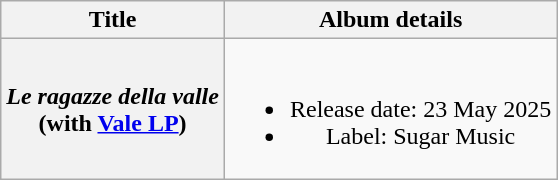<table class="wikitable plainrowheaders" style="text-align:center;">
<tr>
<th scope="col" rowspan="1">Title</th>
<th scope="col" rowspan="1">Album details</th>
</tr>
<tr>
<th scope="row"><em>Le ragazze della valle</em><br>(with <a href='#'>Vale LP</a>)</th>
<td><br><ul><li>Release date: 23 May 2025</li><li>Label: Sugar Music</li></ul></td>
</tr>
</table>
